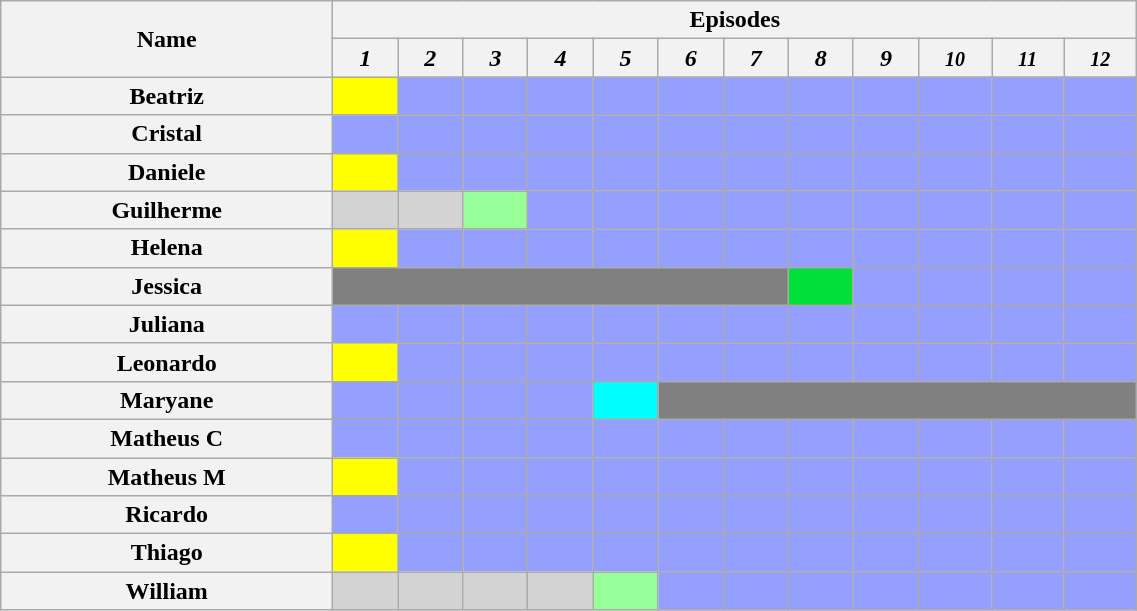<table class="wikitable" style="text-align:center; width:60%;">
<tr>
<th rowspan="2" style="text-align:center; width:10%;">Name</th>
<th colspan="12">Episodes</th>
</tr>
<tr>
<th style="text-align:center; width:2%;"><em>1</em></th>
<th style="text-align:center; width:2%;"><em>2</em></th>
<th style="text-align:center; width:2%;"><em>3</em></th>
<th style="text-align:center; width:2%;"><em>4</em></th>
<th style="text-align:center; width:2%;"><em>5</em></th>
<th style="text-align:center; width:2%;"><em>6</em></th>
<th style="text-align:center; width:2%;"><em>7</em></th>
<th style="text-align:center; width:2%;"><em>8</em></th>
<th style="text-align:center; width:2%;"><em>9</em></th>
<th style="text-align:center; width:2%;"><em><small>10</small></em></th>
<th style="text-align:center; width:2%;"><em><small>11</small></em></th>
<th style="text-align:center; width:2%;"><em><small>12</small></em></th>
</tr>
<tr>
<th>Beatriz</th>
<th style="background:#FFFF00;"></th>
<th style="background:#959FFD;"></th>
<th style="background:#959FFD;"></th>
<th style="background:#959FFD;"></th>
<th style="background:#959FFD;"></th>
<th style="background:#959FFD;"></th>
<th style="background:#959FFD;"></th>
<th style="background:#959FFD;"></th>
<th style="background:#959FFD;"></th>
<th style="background:#959FFD;"></th>
<th style="background:#959FFD;"></th>
<th style="background:#959FFD;"></th>
</tr>
<tr>
<th>Cristal</th>
<th style="background:#959FFD;"></th>
<th style="background:#959FFD;"></th>
<th style="background:#959FFD;"></th>
<th style="background:#959FFD;"></th>
<th style="background:#959FFD;"></th>
<th style="background:#959FFD;"></th>
<th style="background:#959FFD;"></th>
<th style="background:#959FFD;"></th>
<th style="background:#959FFD;"></th>
<th style="background:#959FFD;"></th>
<th style="background:#959FFD;"></th>
<th style="background:#959FFD;"></th>
</tr>
<tr>
<th>Daniele</th>
<th style="background:#FFFF00;"></th>
<th style="background:#959FFD;"></th>
<th style="background:#959FFD;"></th>
<th style="background:#959FFD;"></th>
<th style="background:#959FFD;"></th>
<th style="background:#959FFD;"></th>
<th style="background:#959FFD;"></th>
<th style="background:#959FFD;"></th>
<th style="background:#959FFD;"></th>
<th style="background:#959FFD;"></th>
<th style="background:#959FFD;"></th>
<th style="background:#959FFD;"></th>
</tr>
<tr>
<th>Guilherme</th>
<th style="background:lightgrey;"></th>
<th style="background:lightgrey;"></th>
<th style="background:#98FF98;"></th>
<th style="background:#959FFD;"></th>
<th style="background:#959FFD;"></th>
<th style="background:#959FFD;"></th>
<th style="background:#959FFD;"></th>
<th style="background:#959FFD;"></th>
<th style="background:#959FFD;"></th>
<th style="background:#959FFD;"></th>
<th style="background:#959FFD;"></th>
<th style="background:#959FFD;"></th>
</tr>
<tr>
<th>Helena</th>
<th style="background:#FFFF00;"></th>
<th style="background:#959FFD;"></th>
<th style="background:#959FFD;"></th>
<th style="background:#959FFD;"></th>
<th style="background:#959FFD;"></th>
<th style="background:#959FFD;"></th>
<th style="background:#959FFD;"></th>
<th style="background:#959FFD;"></th>
<th style="background:#959FFD;"></th>
<th style="background:#959FFD;"></th>
<th style="background:#959FFD;"></th>
<th style="background:#959FFD;"></th>
</tr>
<tr>
<th>Jessica</th>
<th colspan="7" style="background:grey;"></th>
<th style="background:#01DF3A;"></th>
<th style="background:#959FFD;"></th>
<th style="background:#959FFD;"></th>
<th style="background:#959FFD;"></th>
<th style="background:#959FFD;"></th>
</tr>
<tr>
<th>Juliana</th>
<th style="background:#959FFD;"></th>
<th style="background:#959FFD;"></th>
<th style="background:#959FFD;"></th>
<th style="background:#959FFD;"></th>
<th style="background:#959FFD;"></th>
<th style="background:#959FFD;"></th>
<th style="background:#959FFD;"></th>
<th style="background:#959FFD;"></th>
<th style="background:#959FFD;"></th>
<th style="background:#959FFD;"></th>
<th style="background:#959FFD;"></th>
<th style="background:#959FFD;"></th>
</tr>
<tr>
<th>Leonardo</th>
<th style="background:#FFFF00;"></th>
<th style="background:#959FFD;"></th>
<th style="background:#959FFD;"></th>
<th style="background:#959FFD;"></th>
<th style="background:#959FFD;"></th>
<th style="background:#959FFD;"></th>
<th style="background:#959FFD;"></th>
<th style="background:#959FFD;"></th>
<th style="background:#959FFD;"></th>
<th style="background:#959FFD;"></th>
<th style="background:#959FFD;"></th>
<th style="background:#959FFD;"></th>
</tr>
<tr>
<th>Maryane</th>
<th style="background:#959FFD;"></th>
<th style="background:#959FFD;"></th>
<th style="background:#959FFD;"></th>
<th style="background:#959FFD;"></th>
<th style="background:#0ff;"></th>
<th colspan="7" style="background:grey;"></th>
</tr>
<tr>
<th>Matheus C</th>
<th style="background:#959FFD;"></th>
<th style="background:#959FFD;"></th>
<th style="background:#959FFD;"></th>
<th style="background:#959FFD;"></th>
<th style="background:#959FFD;"></th>
<th style="background:#959FFD;"></th>
<th style="background:#959FFD;"></th>
<th style="background:#959FFD;"></th>
<th style="background:#959FFD;"></th>
<th style="background:#959FFD;"></th>
<th style="background:#959FFD;"></th>
<th style="background:#959FFD;"></th>
</tr>
<tr>
<th>Matheus M</th>
<th style="background:#FFFF00;"></th>
<th style="background:#959FFD;"></th>
<th style="background:#959FFD;"></th>
<th style="background:#959FFD;"></th>
<th style="background:#959FFD;"></th>
<th style="background:#959FFD;"></th>
<th style="background:#959FFD;"></th>
<th style="background:#959FFD;"></th>
<th style="background:#959FFD;"></th>
<th style="background:#959FFD;"></th>
<th style="background:#959FFD;"></th>
<th style="background:#959FFD;"></th>
</tr>
<tr>
<th>Ricardo</th>
<th style="background:#959FFD;"></th>
<th style="background:#959FFD;"></th>
<th style="background:#959FFD;"></th>
<th style="background:#959FFD;"></th>
<th style="background:#959FFD;"></th>
<th style="background:#959FFD;"></th>
<th style="background:#959FFD;"></th>
<th style="background:#959FFD;"></th>
<th style="background:#959FFD;"></th>
<th style="background:#959FFD;"></th>
<th style="background:#959FFD;"></th>
<th style="background:#959FFD;"></th>
</tr>
<tr>
<th>Thiago</th>
<th style="background:#FFFF00;"></th>
<th style="background:#959FFD;"></th>
<th style="background:#959FFD;"></th>
<th style="background:#959FFD;"></th>
<th style="background:#959FFD;"></th>
<th style="background:#959FFD;"></th>
<th style="background:#959FFD;"></th>
<th style="background:#959FFD;"></th>
<th style="background:#959FFD;"></th>
<th style="background:#959FFD;"></th>
<th style="background:#959FFD;"></th>
<th style="background:#959FFD;"></th>
</tr>
<tr>
<th>William</th>
<th style="background:lightgrey;"></th>
<th style="background:lightgrey;"></th>
<th style="background:lightgrey;"></th>
<th style="background:lightgrey;"></th>
<th style="background:#98FF98;"></th>
<th style="background:#959FFD;"></th>
<th style="background:#959FFD;"></th>
<th style="background:#959FFD;"></th>
<th style="background:#959FFD;"></th>
<th style="background:#959FFD;"></th>
<th style="background:#959FFD;"></th>
<th style="background:#959FFD;"></th>
</tr>
</table>
